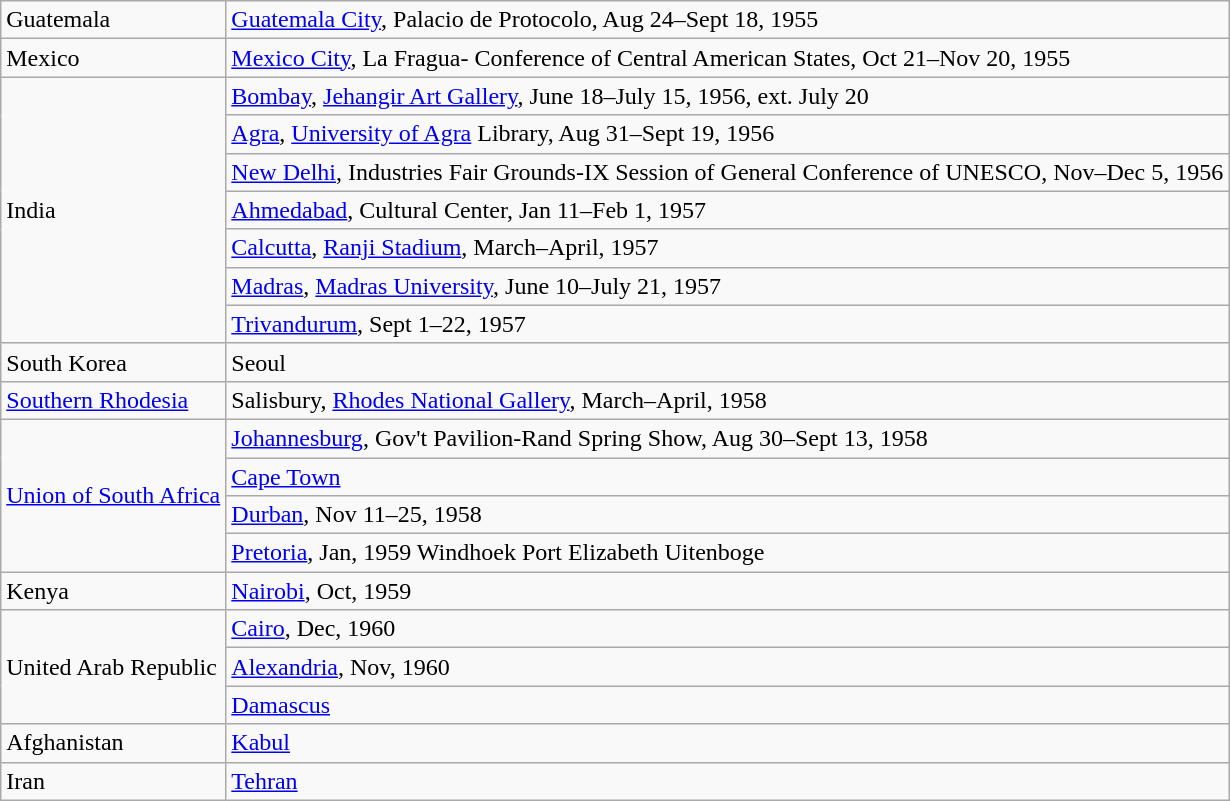<table class="wikitable mw-collapsible">
<tr>
<td>Guatemala</td>
<td><a href='#'>Guatemala City</a>, Palacio de Protocolo, Aug 24–Sept 18, 1955</td>
</tr>
<tr>
<td>Mexico</td>
<td><a href='#'>Mexico City</a>, La Fragua- Conference of Central American States, Oct 21–Nov 20, 1955</td>
</tr>
<tr>
<td rowspan="7">India</td>
<td><a href='#'>Bombay</a>, <a href='#'>Jehangir Art Gallery</a>, June 18–July 15, 1956, ext. July 20</td>
</tr>
<tr>
<td><a href='#'>Agra</a>, <a href='#'>University of Agra</a> Library, Aug 31–Sept 19, 1956</td>
</tr>
<tr>
<td><a href='#'>New Delhi</a>, Industries Fair Grounds-IX Session of General Conference of UNESCO, Nov–Dec 5, 1956</td>
</tr>
<tr>
<td><a href='#'>Ahmedabad</a>, Cultural Center, Jan 11–Feb 1, 1957</td>
</tr>
<tr>
<td><a href='#'>Calcutta</a>, <a href='#'>Ranji Stadium</a>, March–April, 1957</td>
</tr>
<tr>
<td><a href='#'>Madras</a>, <a href='#'>Madras University</a>, June 10–July 21, 1957</td>
</tr>
<tr>
<td><a href='#'>Trivandurum</a>, Sept 1–22, 1957</td>
</tr>
<tr>
<td>South Korea</td>
<td>Seoul</td>
</tr>
<tr>
<td><a href='#'>Southern Rhodesia</a></td>
<td>Salisbury, <a href='#'>Rhodes National Gallery</a>, March–April, 1958</td>
</tr>
<tr>
<td rowspan="4"><a href='#'>Union of South Africa</a></td>
<td><a href='#'>Johannesburg</a>, Gov't Pavilion-Rand Spring Show, Aug 30–Sept 13, 1958</td>
</tr>
<tr>
<td><a href='#'>Cape Town</a></td>
</tr>
<tr>
<td><a href='#'>Durban</a>, Nov 11–25, 1958</td>
</tr>
<tr>
<td><a href='#'>Pretoria</a>, Jan, 1959 Windhoek Port Elizabeth Uitenboge</td>
</tr>
<tr>
<td>Kenya</td>
<td><a href='#'>Nairobi</a>, Oct, 1959</td>
</tr>
<tr>
<td rowspan="3">United Arab Republic</td>
<td><a href='#'>Cairo</a>, Dec, 1960</td>
</tr>
<tr>
<td><a href='#'>Alexandria</a>, Nov, 1960</td>
</tr>
<tr>
<td><a href='#'>Damascus</a></td>
</tr>
<tr>
<td>Afghanistan</td>
<td><a href='#'>Kabul</a></td>
</tr>
<tr>
<td>Iran</td>
<td><a href='#'>Tehran</a></td>
</tr>
</table>
